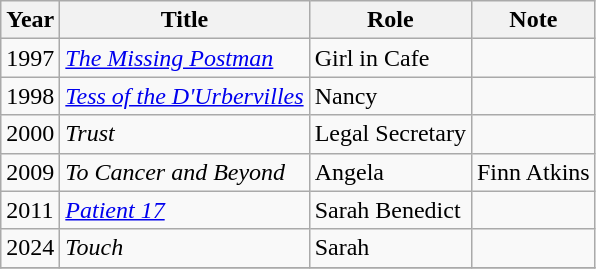<table class="wikitable">
<tr>
<th>Year</th>
<th>Title</th>
<th>Role</th>
<th>Note</th>
</tr>
<tr>
<td>1997</td>
<td><em><a href='#'>The Missing Postman</a></em></td>
<td>Girl in Cafe</td>
<td></td>
</tr>
<tr>
<td>1998</td>
<td><em><a href='#'>Tess of the D'Urbervilles</a></em></td>
<td>Nancy</td>
<td></td>
</tr>
<tr>
<td>2000</td>
<td><em>Trust</em></td>
<td>Legal Secretary</td>
<td></td>
</tr>
<tr>
<td>2009</td>
<td><em>To Cancer and Beyond</em></td>
<td>Angela</td>
<td>Finn Atkins</td>
</tr>
<tr>
<td>2011</td>
<td><em><a href='#'>Patient 17</a></em></td>
<td>Sarah Benedict</td>
<td></td>
</tr>
<tr>
<td>2024</td>
<td><em>Touch</em></td>
<td>Sarah</td>
<td></td>
</tr>
<tr>
</tr>
</table>
